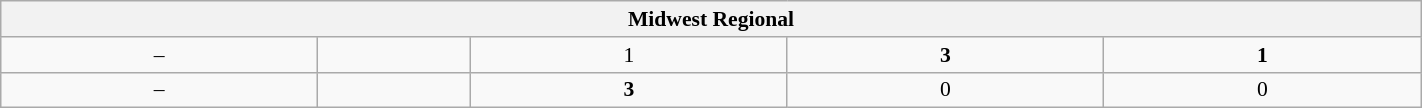<table class="wikitable" style="font-size:90%; width: 75%; text-align: center">
<tr>
<th colspan=5>Midwest Regional</th>
</tr>
<tr>
<td>–</td>
<td><strong></strong></td>
<td>1</td>
<td><strong>3</strong></td>
<td><strong>1</strong></td>
</tr>
<tr>
<td>–</td>
<td></td>
<td><strong>3</strong></td>
<td>0</td>
<td>0</td>
</tr>
</table>
